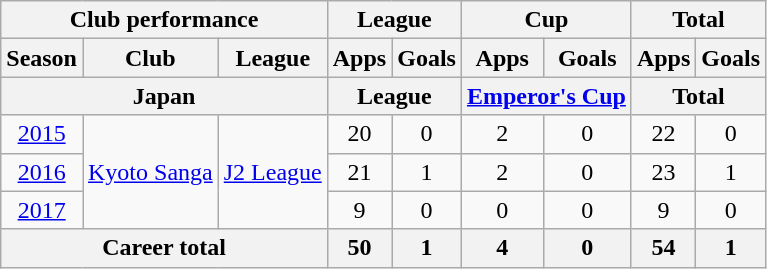<table class="wikitable" style="text-align:center">
<tr>
<th colspan=3>Club performance</th>
<th colspan=2>League</th>
<th colspan=2>Cup</th>
<th colspan=2>Total</th>
</tr>
<tr>
<th>Season</th>
<th>Club</th>
<th>League</th>
<th>Apps</th>
<th>Goals</th>
<th>Apps</th>
<th>Goals</th>
<th>Apps</th>
<th>Goals</th>
</tr>
<tr>
<th colspan=3>Japan</th>
<th colspan=2>League</th>
<th colspan=2><a href='#'>Emperor's Cup</a></th>
<th colspan=2>Total</th>
</tr>
<tr>
<td><a href='#'>2015</a></td>
<td rowspan="3"><a href='#'>Kyoto Sanga</a></td>
<td rowspan="3"><a href='#'>J2 League</a></td>
<td>20</td>
<td>0</td>
<td>2</td>
<td>0</td>
<td>22</td>
<td>0</td>
</tr>
<tr>
<td><a href='#'>2016</a></td>
<td>21</td>
<td>1</td>
<td>2</td>
<td>0</td>
<td>23</td>
<td>1</td>
</tr>
<tr>
<td><a href='#'>2017</a></td>
<td>9</td>
<td>0</td>
<td>0</td>
<td>0</td>
<td>9</td>
<td>0</td>
</tr>
<tr>
<th colspan=3>Career total</th>
<th>50</th>
<th>1</th>
<th>4</th>
<th>0</th>
<th>54</th>
<th>1</th>
</tr>
</table>
